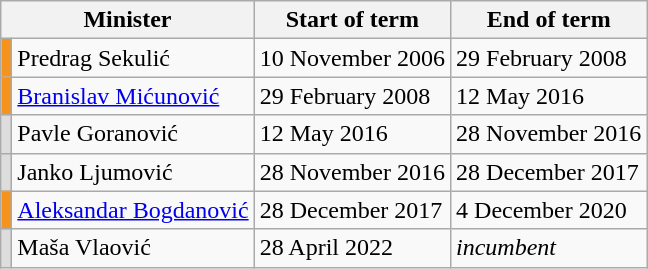<table class="wikitable">
<tr>
<th colspan=2>Minister</th>
<th>Start of term</th>
<th>End of term</th>
</tr>
<tr>
<th style="background:#F6931D;"></th>
<td>Predrag Sekulić</td>
<td>10 November 2006</td>
<td>29 February 2008</td>
</tr>
<tr>
<th style="background:#F6931D;"></th>
<td><a href='#'>Branislav Mićunović</a></td>
<td>29 February 2008</td>
<td>12 May 2016</td>
</tr>
<tr>
<th style="background:#dddddd;"></th>
<td>Pavle Goranović</td>
<td>12 May 2016</td>
<td>28 November 2016</td>
</tr>
<tr>
<th style="background:#dddddd;"></th>
<td>Janko Ljumović</td>
<td>28 November 2016</td>
<td>28 December 2017</td>
</tr>
<tr>
<th style="background:#F6931D;"></th>
<td><a href='#'>Aleksandar Bogdanović</a></td>
<td>28 December 2017</td>
<td>4 December 2020</td>
</tr>
<tr>
<th style="background:#dddddd;"></th>
<td>Maša Vlaović</td>
<td>28 April 2022</td>
<td><em>incumbent</em></td>
</tr>
</table>
